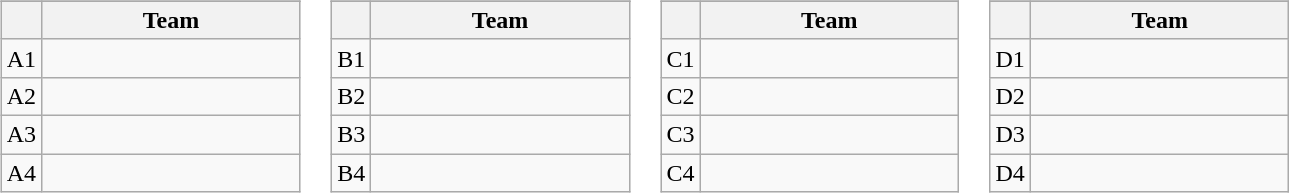<table>
<tr valign=top>
<td><br><table class="wikitable">
<tr>
</tr>
<tr>
<th></th>
<th width=165>Team</th>
</tr>
<tr>
<td align=center>A1</td>
<td></td>
</tr>
<tr>
<td align=center>A2</td>
<td></td>
</tr>
<tr>
<td align=center>A3</td>
<td></td>
</tr>
<tr>
<td align=center>A4</td>
<td></td>
</tr>
</table>
</td>
<td><br><table class="wikitable">
<tr>
</tr>
<tr>
<th></th>
<th width=165>Team</th>
</tr>
<tr>
<td align=center>B1</td>
<td></td>
</tr>
<tr>
<td align=center>B2</td>
<td></td>
</tr>
<tr>
<td align=center>B3</td>
<td></td>
</tr>
<tr>
<td align=center>B4</td>
<td></td>
</tr>
</table>
</td>
<td><br><table class="wikitable">
<tr>
</tr>
<tr>
<th></th>
<th width=165>Team</th>
</tr>
<tr>
<td align=center>C1</td>
<td></td>
</tr>
<tr>
<td align=center>C2</td>
<td></td>
</tr>
<tr>
<td align=center>C3</td>
<td></td>
</tr>
<tr>
<td align=center>C4</td>
<td></td>
</tr>
</table>
</td>
<td><br><table class="wikitable">
<tr>
</tr>
<tr>
<th></th>
<th width=165>Team</th>
</tr>
<tr>
<td align=center>D1</td>
<td></td>
</tr>
<tr>
<td align=center>D2</td>
<td></td>
</tr>
<tr>
<td align=center>D3</td>
<td></td>
</tr>
<tr>
<td align=center>D4</td>
<td></td>
</tr>
</table>
</td>
</tr>
</table>
